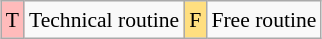<table class="wikitable" style="margin:0.5em auto; font-size:90%; line-height:1.25em; text-align:center;">
<tr>
<td bgcolor="#FFBBBB" align=center>T</td>
<td>Technical routine</td>
<td bgcolor="#FFDF80" align=center>F</td>
<td>Free routine</td>
</tr>
</table>
